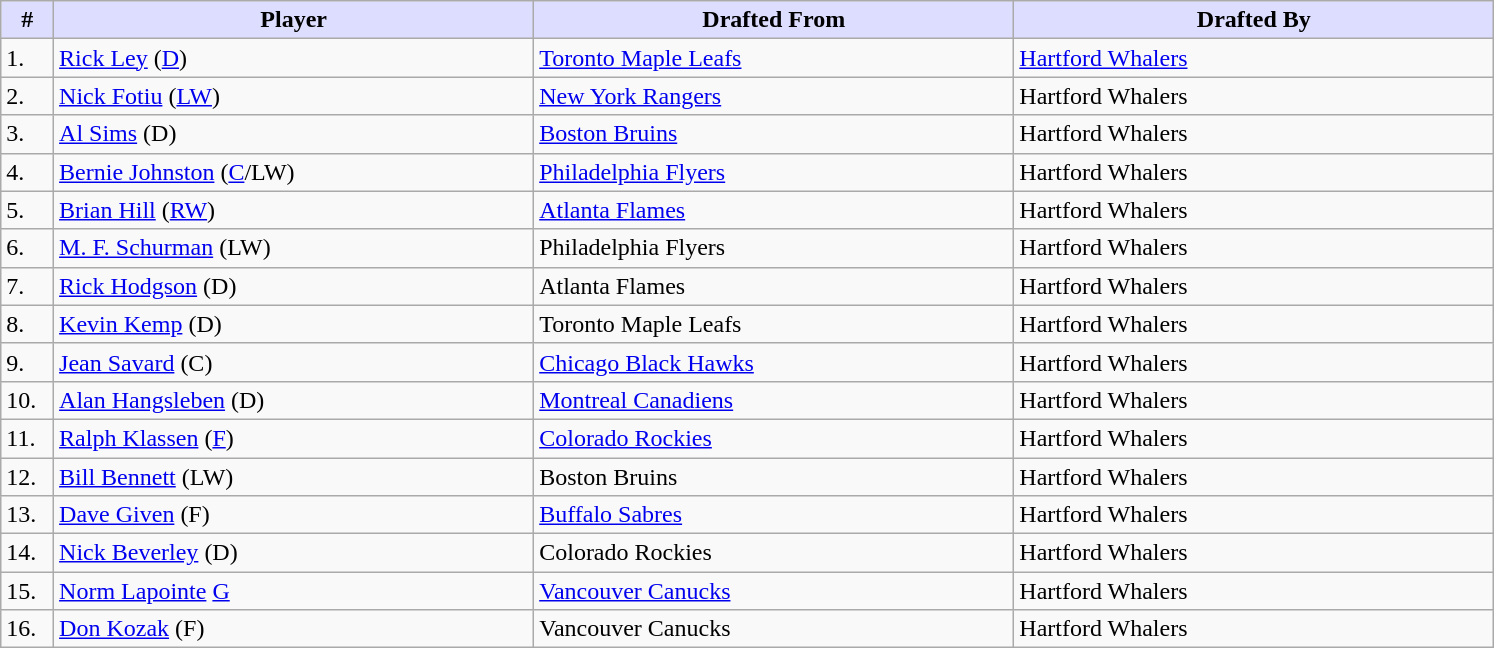<table class="wikitable">
<tr>
<th style="background:#ddf; width:2.75%;">#</th>
<th style="background:#ddf; width:25.0%;">Player</th>
<th style="background:#ddf; width:25.0%;">Drafted From</th>
<th style="background:#ddf; width:25.0%;">Drafted By</th>
</tr>
<tr>
<td>1.</td>
<td><a href='#'>Rick Ley</a> (<a href='#'>D</a>)</td>
<td><a href='#'>Toronto Maple Leafs</a></td>
<td><a href='#'>Hartford Whalers</a></td>
</tr>
<tr>
<td>2.</td>
<td><a href='#'>Nick Fotiu</a> (<a href='#'>LW</a>)</td>
<td><a href='#'>New York Rangers</a></td>
<td>Hartford Whalers</td>
</tr>
<tr>
<td>3.</td>
<td><a href='#'>Al Sims</a> (D)</td>
<td><a href='#'>Boston Bruins</a></td>
<td>Hartford Whalers</td>
</tr>
<tr>
<td>4.</td>
<td><a href='#'>Bernie Johnston</a> (<a href='#'>C</a>/LW)</td>
<td><a href='#'>Philadelphia Flyers</a></td>
<td>Hartford Whalers</td>
</tr>
<tr>
<td>5.</td>
<td><a href='#'>Brian Hill</a> (<a href='#'>RW</a>)</td>
<td><a href='#'>Atlanta Flames</a></td>
<td>Hartford Whalers</td>
</tr>
<tr>
<td>6.</td>
<td><a href='#'>M. F. Schurman</a> (LW)</td>
<td>Philadelphia Flyers</td>
<td>Hartford Whalers</td>
</tr>
<tr>
<td>7.</td>
<td><a href='#'>Rick Hodgson</a> (D)</td>
<td>Atlanta Flames</td>
<td>Hartford Whalers</td>
</tr>
<tr>
<td>8.</td>
<td><a href='#'>Kevin Kemp</a> (D)</td>
<td>Toronto Maple Leafs</td>
<td>Hartford Whalers</td>
</tr>
<tr>
<td>9.</td>
<td><a href='#'>Jean Savard</a> (C)</td>
<td><a href='#'>Chicago Black Hawks</a></td>
<td>Hartford Whalers</td>
</tr>
<tr>
<td>10.</td>
<td><a href='#'>Alan Hangsleben</a> (D)</td>
<td><a href='#'>Montreal Canadiens</a></td>
<td>Hartford Whalers</td>
</tr>
<tr>
<td>11.</td>
<td><a href='#'>Ralph Klassen</a> (<a href='#'>F</a>)</td>
<td><a href='#'>Colorado Rockies</a></td>
<td>Hartford Whalers</td>
</tr>
<tr>
<td>12.</td>
<td><a href='#'>Bill Bennett</a> (LW)</td>
<td>Boston Bruins</td>
<td>Hartford Whalers</td>
</tr>
<tr>
<td>13.</td>
<td><a href='#'>Dave Given</a> (F)</td>
<td><a href='#'>Buffalo Sabres</a></td>
<td>Hartford Whalers</td>
</tr>
<tr>
<td>14.</td>
<td><a href='#'>Nick Beverley</a> (D)</td>
<td>Colorado Rockies</td>
<td>Hartford Whalers</td>
</tr>
<tr>
<td>15.</td>
<td><a href='#'>Norm Lapointe</a> <a href='#'>G</a></td>
<td><a href='#'>Vancouver Canucks</a></td>
<td>Hartford Whalers</td>
</tr>
<tr>
<td>16.</td>
<td><a href='#'>Don Kozak</a> (F)</td>
<td>Vancouver Canucks</td>
<td>Hartford Whalers</td>
</tr>
</table>
